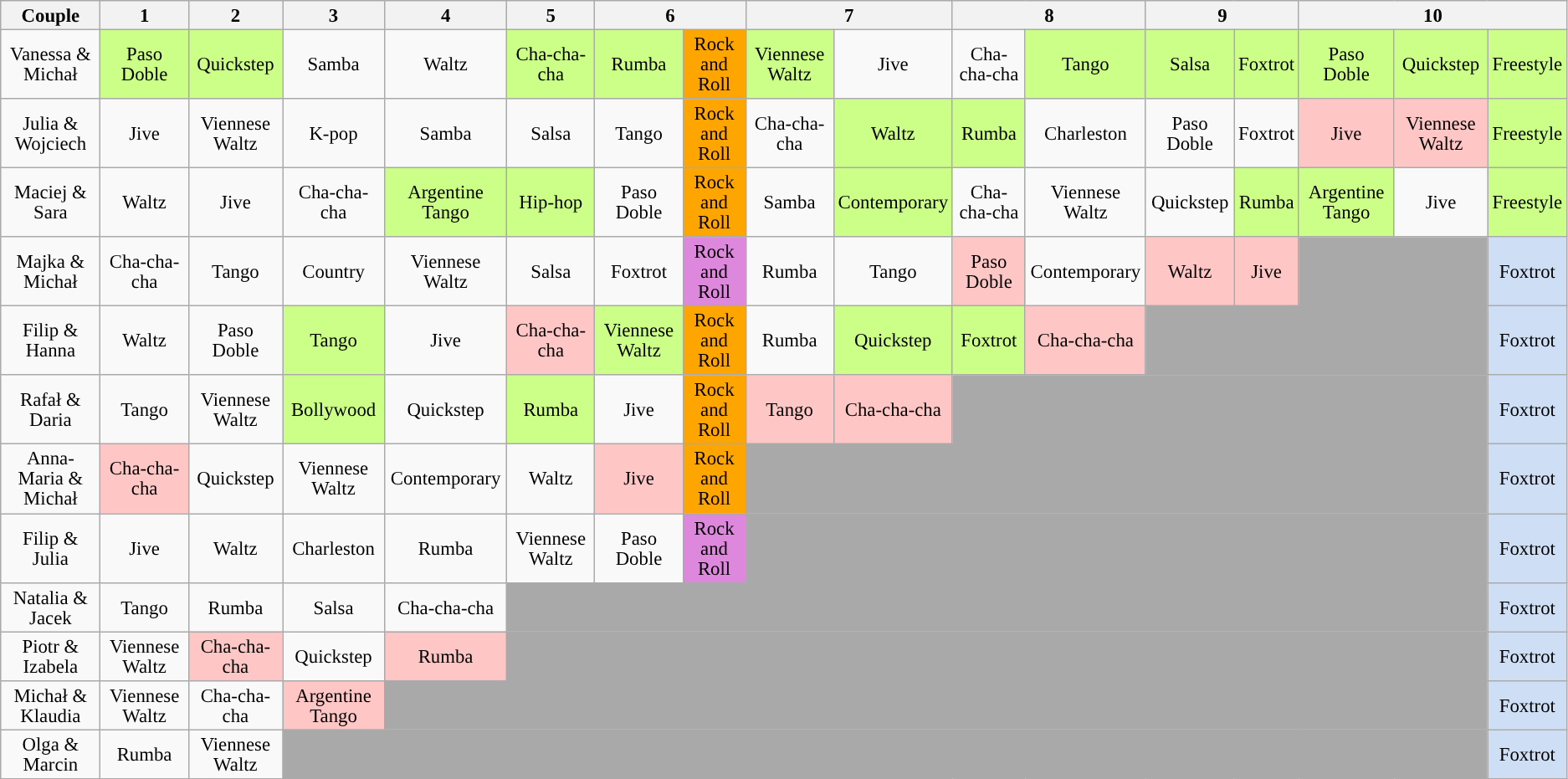<table class="wikitable" style="text-align:center; font-size:95%; line-height:16px">
<tr>
<th>Couple</th>
<th>1</th>
<th>2</th>
<th>3</th>
<th>4</th>
<th>5</th>
<th colspan="2">6</th>
<th colspan="2">7</th>
<th colspan="2">8</th>
<th colspan="2">9</th>
<th colspan="3">10</th>
</tr>
<tr>
<td>Vanessa & Michał</td>
<td style="background:#ccff88;">Paso Doble</td>
<td style="background:#ccff88;">Quickstep</td>
<td>Samba</td>
<td>Waltz</td>
<td style="background:#ccff88;">Cha-cha-cha</td>
<td style="background:#ccff88;">Rumba</td>
<td style="background:orange">Rock and Roll</td>
<td style="background:#ccff88;">Viennese Waltz</td>
<td>Jive</td>
<td>Cha-cha-cha</td>
<td style="background:#ccff88;">Tango</td>
<td style="background:#ccff88;">Salsa</td>
<td style="background:#ccff88;">Foxtrot</td>
<td style="background:#ccff88;">Paso Doble</td>
<td style="background:#ccff88;">Quickstep</td>
<td style="background:#ccff88;">Freestyle</td>
</tr>
<tr>
<td>Julia & Wojciech</td>
<td>Jive</td>
<td>Viennese Waltz</td>
<td>K-pop</td>
<td>Samba</td>
<td>Salsa</td>
<td>Tango</td>
<td style="background:orange">Rock and Roll</td>
<td>Cha-cha-cha</td>
<td style="background:#ccff88;">Waltz</td>
<td style="background:#ccff88;">Rumba</td>
<td>Charleston</td>
<td>Paso Doble</td>
<td>Foxtrot</td>
<td style="background:#ffc6c6;">Jive</td>
<td style="background:#ffc6c6;">Viennese Waltz</td>
<td style="background:#ccff88;">Freestyle</td>
</tr>
<tr>
<td>Maciej & Sara</td>
<td>Waltz</td>
<td>Jive</td>
<td>Cha-cha-cha</td>
<td style="background:#ccff88;">Argentine Tango</td>
<td style="background:#ccff88;">Hip-hop</td>
<td>Paso Doble</td>
<td style="background:orange">Rock and Roll</td>
<td>Samba</td>
<td style="background:#ccff88;">Contemporary</td>
<td>Cha-cha-cha</td>
<td>Viennese Waltz</td>
<td>Quickstep</td>
<td style="background:#ccff88;">Rumba</td>
<td style="background:#ccff88;">Argentine Tango</td>
<td>Jive</td>
<td style="background:#ccff88;">Freestyle</td>
</tr>
<tr>
<td>Majka & Michał</td>
<td>Cha-cha-cha</td>
<td>Tango</td>
<td>Country</td>
<td>Viennese Waltz</td>
<td>Salsa</td>
<td>Foxtrot</td>
<td style="background:#dd88dd">Rock and Roll</td>
<td>Rumba</td>
<td>Tango</td>
<td style="background:#ffc6c6;">Paso Doble</td>
<td>Contemporary</td>
<td style="background:#ffc6c6;">Waltz</td>
<td style="background:#ffc6c6;">Jive</td>
<td style="background:darkgrey;" colspan="2"></td>
<td style="background:#CEDEF4">Foxtrot</td>
</tr>
<tr>
<td>Filip & Hanna</td>
<td>Waltz</td>
<td>Paso Doble</td>
<td style="background:#ccff88;">Tango</td>
<td>Jive</td>
<td style="background:#ffc6c6;">Cha-cha-cha</td>
<td style="background:#ccff88;">Viennese Waltz</td>
<td style="background:orange">Rock and Roll</td>
<td>Rumba</td>
<td style="background:#ccff88;">Quickstep</td>
<td style="background:#ccff88;">Foxtrot</td>
<td style="background:#ffc6c6;">Cha-cha-cha</td>
<td style="background:darkgrey;" colspan="4"></td>
<td style="background:#CEDEF4">Foxtrot</td>
</tr>
<tr>
<td>Rafał & Daria</td>
<td>Tango</td>
<td>Viennese Waltz</td>
<td style="background:#ccff88;">Bollywood</td>
<td>Quickstep</td>
<td style="background:#ccff88;">Rumba</td>
<td>Jive</td>
<td style="background:orange">Rock and Roll</td>
<td style="background:#ffc6c6;">Tango</td>
<td style="background:#ffc6c6;">Cha-cha-cha</td>
<td style="background:darkgrey;" colspan="6"></td>
<td style="background:#CEDEF4">Foxtrot</td>
</tr>
<tr>
<td>Anna-Maria & Michał</td>
<td style="background:#ffc6c6;">Cha-cha-cha</td>
<td>Quickstep</td>
<td>Viennese Waltz</td>
<td>Contemporary</td>
<td>Waltz</td>
<td style="background:#ffc6c6;">Jive</td>
<td style="background:orange">Rock and Roll</td>
<td style="background:darkgrey;" colspan="8"></td>
<td style="background:#CEDEF4">Foxtrot</td>
</tr>
<tr>
<td>Filip & Julia</td>
<td>Jive</td>
<td>Waltz</td>
<td>Charleston</td>
<td>Rumba</td>
<td>Viennese Waltz</td>
<td>Paso Doble</td>
<td style="background:#dd88dd">Rock and Roll</td>
<td style="background:darkgrey;" colspan="8"></td>
<td style="background:#CEDEF4">Foxtrot</td>
</tr>
<tr>
<td>Natalia & Jacek</td>
<td>Tango</td>
<td>Rumba</td>
<td>Salsa</td>
<td>Cha-cha-cha</td>
<td style="background:darkgrey;" colspan="11"></td>
<td style="background:#CEDEF4">Foxtrot</td>
</tr>
<tr>
<td>Piotr & Izabela</td>
<td>Viennese Waltz</td>
<td style="background:#ffc6c6;">Cha-cha-cha</td>
<td>Quickstep</td>
<td style="background:#ffc6c6;">Rumba</td>
<td style="background:darkgrey;" colspan="11"></td>
<td style="background:#CEDEF4">Foxtrot</td>
</tr>
<tr>
<td>Michał & Klaudia</td>
<td>Viennese Waltz</td>
<td>Cha-cha-cha</td>
<td style="background:#ffc6c6;">Argentine Tango</td>
<td style="background:darkgrey;" colspan="12"></td>
<td style="background:#CEDEF4">Foxtrot</td>
</tr>
<tr>
<td>Olga & Marcin</td>
<td>Rumba</td>
<td>Viennese Waltz</td>
<td style="background:darkgrey;" colspan="13"></td>
<td style="background:#CEDEF4">Foxtrot</td>
</tr>
</table>
